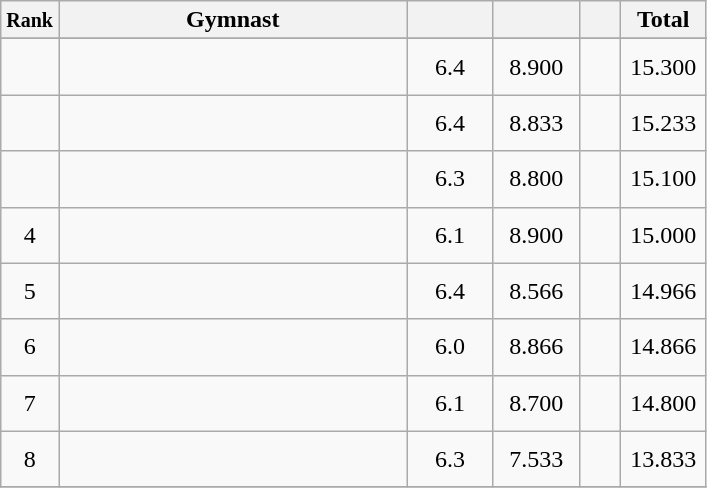<table style="text-align:center;" class="wikitable sortable">
<tr>
<th scope="col" style="width:15px;"><small>Rank</small></th>
<th scope="col" style="width:225px;">Gymnast</th>
<th scope="col" style="width:50px;"><small></small></th>
<th scope="col" style="width:50px;"><small></small></th>
<th scope="col" style="width:20px;"><small></small></th>
<th scope="col" style="width:50px;">Total</th>
</tr>
<tr>
</tr>
<tr>
<td scope="row" style="text-align:center"></td>
<td style="height:30px; text-align:left;"></td>
<td>6.4</td>
<td>8.900</td>
<td></td>
<td>15.300</td>
</tr>
<tr>
<td scope="row" style="text-align:center"></td>
<td style="height:30px; text-align:left;"></td>
<td>6.4</td>
<td>8.833</td>
<td></td>
<td>15.233</td>
</tr>
<tr>
<td scope="row" style="text-align:center"></td>
<td style="height:30px; text-align:left;"></td>
<td>6.3</td>
<td>8.800</td>
<td></td>
<td>15.100</td>
</tr>
<tr>
<td scope="row" style="text-align:center">4</td>
<td style="height:30px; text-align:left;"></td>
<td>6.1</td>
<td>8.900</td>
<td></td>
<td>15.000</td>
</tr>
<tr>
<td scope="row" style="text-align:center">5</td>
<td style="height:30px; text-align:left;"></td>
<td>6.4</td>
<td>8.566</td>
<td></td>
<td>14.966</td>
</tr>
<tr>
<td scope="row" style="text-align:center">6</td>
<td style="height:30px; text-align:left;"></td>
<td>6.0</td>
<td>8.866</td>
<td></td>
<td>14.866</td>
</tr>
<tr>
<td scope="row" style="text-align:center">7</td>
<td style="height:30px; text-align:left;"></td>
<td>6.1</td>
<td>8.700</td>
<td></td>
<td>14.800</td>
</tr>
<tr>
<td scope="row" style="text-align:center">8</td>
<td style="height:30px; text-align:left;"></td>
<td>6.3</td>
<td>7.533</td>
<td></td>
<td>13.833</td>
</tr>
<tr>
</tr>
</table>
